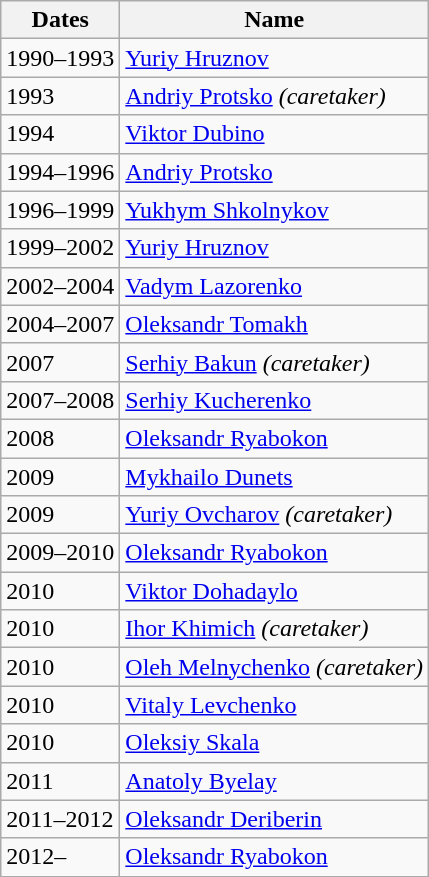<table class="wikitable">
<tr>
<th>Dates</th>
<th>Name</th>
</tr>
<tr>
<td>1990–1993</td>
<td> <a href='#'>Yuriy Hruznov</a></td>
</tr>
<tr>
<td>1993</td>
<td> <a href='#'>Andriy Protsko</a> <em>(caretaker)</em></td>
</tr>
<tr>
<td>1994</td>
<td> <a href='#'>Viktor Dubino</a></td>
</tr>
<tr>
<td>1994–1996</td>
<td> <a href='#'>Andriy Protsko</a></td>
</tr>
<tr>
<td>1996–1999</td>
<td> <a href='#'>Yukhym Shkolnykov</a></td>
</tr>
<tr>
<td>1999–2002</td>
<td> <a href='#'>Yuriy Hruznov</a></td>
</tr>
<tr>
<td>2002–2004</td>
<td> <a href='#'>Vadym Lazorenko</a></td>
</tr>
<tr>
<td>2004–2007</td>
<td> <a href='#'>Oleksandr Tomakh</a></td>
</tr>
<tr>
<td>2007</td>
<td> <a href='#'>Serhiy Bakun</a> <em>(caretaker)</em></td>
</tr>
<tr>
<td>2007–2008</td>
<td> <a href='#'>Serhiy Kucherenko</a></td>
</tr>
<tr>
<td>2008</td>
<td> <a href='#'>Oleksandr Ryabokon</a></td>
</tr>
<tr>
<td>2009</td>
<td> <a href='#'>Mykhailo Dunets</a></td>
</tr>
<tr>
<td>2009</td>
<td> <a href='#'>Yuriy Ovcharov</a> <em>(caretaker)</em></td>
</tr>
<tr>
<td>2009–2010</td>
<td> <a href='#'>Oleksandr Ryabokon</a></td>
</tr>
<tr>
<td>2010</td>
<td> <a href='#'>Viktor Dohadaylo</a></td>
</tr>
<tr>
<td>2010</td>
<td> <a href='#'>Ihor Khimich</a> <em>(caretaker)</em></td>
</tr>
<tr>
<td>2010</td>
<td> <a href='#'>Oleh Melnychenko</a> <em>(caretaker)</em></td>
</tr>
<tr>
<td>2010</td>
<td> <a href='#'>Vitaly Levchenko</a></td>
</tr>
<tr>
<td>2010</td>
<td> <a href='#'>Oleksiy Skala</a></td>
</tr>
<tr>
<td>2011</td>
<td> <a href='#'>Anatoly Byelay</a></td>
</tr>
<tr>
<td>2011–2012</td>
<td> <a href='#'>Oleksandr Deriberin</a></td>
</tr>
<tr>
<td>2012–</td>
<td> <a href='#'>Oleksandr Ryabokon</a></td>
</tr>
</table>
